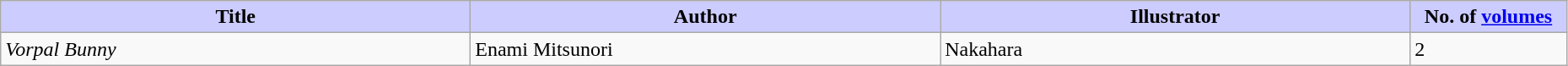<table class="wikitable" style="width: 98%;">
<tr>
<th width=30% style="background:#ccf;">Title</th>
<th width=30% style="background:#ccf;">Author</th>
<th width=30% style="background:#ccf;">Illustrator</th>
<th width=10% style="background:#ccf;">No. of <a href='#'>volumes</a></th>
</tr>
<tr>
<td><em>Vorpal Bunny</em></td>
<td>Enami Mitsunori</td>
<td>Nakahara</td>
<td>2</td>
</tr>
</table>
